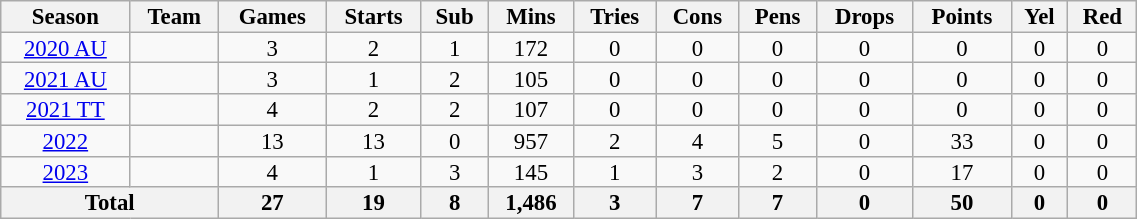<table class="wikitable" style="text-align:center; line-height:90%; font-size:95%; width:60%;">
<tr>
<th>Season</th>
<th>Team</th>
<th>Games</th>
<th>Starts</th>
<th>Sub</th>
<th>Mins</th>
<th>Tries</th>
<th>Cons</th>
<th>Pens</th>
<th>Drops</th>
<th>Points</th>
<th>Yel</th>
<th>Red</th>
</tr>
<tr>
<td><a href='#'>2020 AU</a></td>
<td></td>
<td>3</td>
<td>2</td>
<td>1</td>
<td>172</td>
<td>0</td>
<td>0</td>
<td>0</td>
<td>0</td>
<td>0</td>
<td>0</td>
<td>0</td>
</tr>
<tr>
<td><a href='#'>2021 AU</a></td>
<td></td>
<td>3</td>
<td>1</td>
<td>2</td>
<td>105</td>
<td>0</td>
<td>0</td>
<td>0</td>
<td>0</td>
<td>0</td>
<td>0</td>
<td>0</td>
</tr>
<tr>
<td><a href='#'>2021 TT</a></td>
<td></td>
<td>4</td>
<td>2</td>
<td>2</td>
<td>107</td>
<td>0</td>
<td>0</td>
<td>0</td>
<td>0</td>
<td>0</td>
<td>0</td>
<td>0</td>
</tr>
<tr>
<td><a href='#'>2022</a></td>
<td></td>
<td>13</td>
<td>13</td>
<td>0</td>
<td>957</td>
<td>2</td>
<td>4</td>
<td>5</td>
<td>0</td>
<td>33</td>
<td>0</td>
<td>0</td>
</tr>
<tr>
<td><a href='#'>2023</a></td>
<td></td>
<td>4</td>
<td>1</td>
<td>3</td>
<td>145</td>
<td>1</td>
<td>3</td>
<td>2</td>
<td>0</td>
<td>17</td>
<td>0</td>
<td>0</td>
</tr>
<tr>
<th colspan="2">Total</th>
<th>27</th>
<th>19</th>
<th>8</th>
<th>1,486</th>
<th>3</th>
<th>7</th>
<th>7</th>
<th>0</th>
<th>50</th>
<th>0</th>
<th>0</th>
</tr>
</table>
